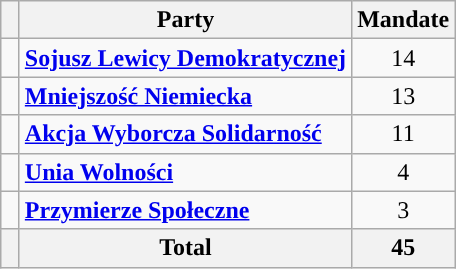<table class="wikitable">
<tr>
<th width=5></th>
<th>Party</th>
<th>Mandate</th>
</tr>
<tr>
<td style="background:"></td>
<td><strong><a href='#'>Sojusz Lewicy Demokratycznej</a></strong></td>
<td align="center">14</td>
</tr>
<tr>
<td style="background:"></td>
<td><strong><a href='#'>Mniejszość Niemiecka</a></strong></td>
<td align="center">13</td>
</tr>
<tr>
<td style="background:"></td>
<td><strong><a href='#'>Akcja Wyborcza Solidarność</a></strong></td>
<td align="center">11</td>
</tr>
<tr>
<td style="background:"></td>
<td><strong><a href='#'>Unia Wolności</a></strong></td>
<td align="center">4</td>
</tr>
<tr>
<td style="background:"></td>
<td><strong><a href='#'>Przymierze Społeczne</a></strong></td>
<td align="center">3</td>
</tr>
<tr bgcolor="#ececec">
<th></th>
<th>Total</th>
<th align="center">45</th>
</tr>
</table>
